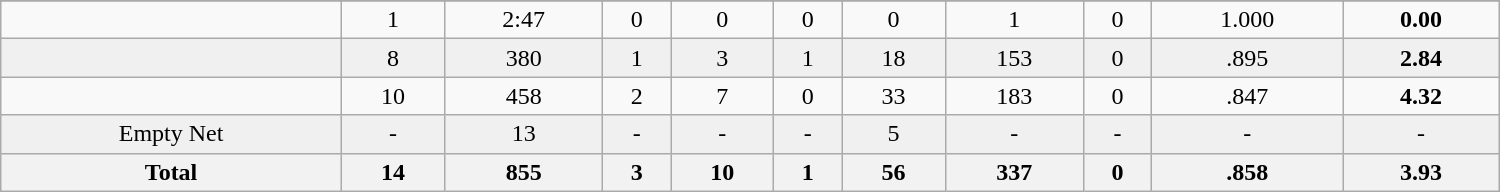<table class="wikitable sortable" width ="1000">
<tr align="center">
</tr>
<tr align="center" bgcolor="">
<td></td>
<td>1</td>
<td>2:47</td>
<td>0</td>
<td>0</td>
<td>0</td>
<td>0</td>
<td>1</td>
<td>0</td>
<td>1.000</td>
<td><strong>0.00</strong></td>
</tr>
<tr align="center" bgcolor="f0f0f0">
<td></td>
<td>8</td>
<td>380</td>
<td>1</td>
<td>3</td>
<td>1</td>
<td>18</td>
<td>153</td>
<td>0</td>
<td>.895</td>
<td><strong>2.84</strong></td>
</tr>
<tr align="center" bgcolor="">
<td></td>
<td>10</td>
<td>458</td>
<td>2</td>
<td>7</td>
<td>0</td>
<td>33</td>
<td>183</td>
<td>0</td>
<td>.847</td>
<td><strong>4.32</strong></td>
</tr>
<tr align="center" bgcolor="f0f0f0">
<td>Empty Net</td>
<td>-</td>
<td>13</td>
<td>-</td>
<td>-</td>
<td>-</td>
<td>5</td>
<td>-</td>
<td>-</td>
<td>-</td>
<td>-</td>
</tr>
<tr>
<th>Total</th>
<th>14</th>
<th>855</th>
<th>3</th>
<th>10</th>
<th>1</th>
<th>56</th>
<th>337</th>
<th>0</th>
<th>.858</th>
<th>3.93</th>
</tr>
</table>
